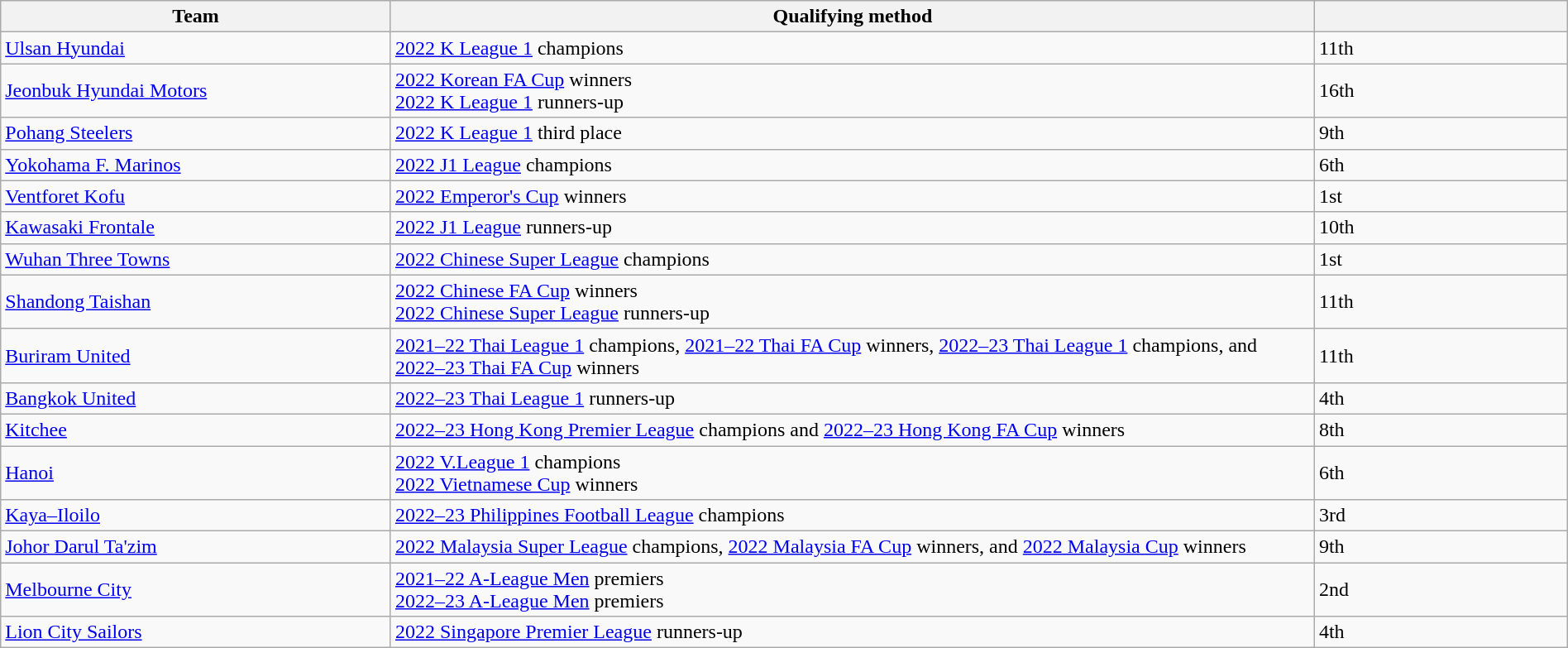<table class="wikitable" style="table-layout:fixed;width:100%;">
<tr>
<th width=25%>Team</th>
<th width=60%>Qualifying method</th>
<th width=16%> </th>
</tr>
<tr>
<td> <a href='#'>Ulsan Hyundai</a></td>
<td><a href='#'>2022 K League 1</a> champions</td>
<td>11th </td>
</tr>
<tr>
<td> <a href='#'>Jeonbuk Hyundai Motors</a></td>
<td><a href='#'>2022 Korean FA Cup</a> winners<br><a href='#'>2022 K League 1</a> runners-up</td>
<td>16th </td>
</tr>
<tr>
<td> <a href='#'>Pohang Steelers</a></td>
<td><a href='#'>2022 K League 1</a> third place</td>
<td>9th </td>
</tr>
<tr>
<td> <a href='#'>Yokohama F. Marinos</a></td>
<td><a href='#'>2022 J1 League</a> champions</td>
<td>6th </td>
</tr>
<tr>
<td> <a href='#'>Ventforet Kofu</a></td>
<td><a href='#'>2022 Emperor's Cup</a> winners</td>
<td>1st</td>
</tr>
<tr>
<td> <a href='#'>Kawasaki Frontale</a></td>
<td><a href='#'>2022 J1 League</a> runners-up</td>
<td>10th </td>
</tr>
<tr>
<td> <a href='#'>Wuhan Three Towns</a></td>
<td><a href='#'>2022 Chinese Super League</a> champions</td>
<td>1st</td>
</tr>
<tr>
<td> <a href='#'>Shandong Taishan</a></td>
<td><a href='#'>2022 Chinese FA Cup</a> winners<br><a href='#'>2022 Chinese Super League</a> runners-up</td>
<td>11th </td>
</tr>
<tr>
<td> <a href='#'>Buriram United</a></td>
<td><a href='#'>2021–22 Thai League 1</a> champions, <a href='#'>2021–22 Thai FA Cup</a> winners, <a href='#'>2022–23 Thai League 1</a> champions, and <a href='#'>2022–23 Thai FA Cup</a> winners</td>
<td>11th </td>
</tr>
<tr>
<td> <a href='#'>Bangkok United</a></td>
<td><a href='#'>2022–23 Thai League 1</a> runners-up</td>
<td>4th </td>
</tr>
<tr>
<td> <a href='#'>Kitchee</a></td>
<td><a href='#'>2022–23 Hong Kong Premier League</a> champions and <a href='#'>2022–23 Hong Kong FA Cup</a> winners</td>
<td>8th </td>
</tr>
<tr>
<td> <a href='#'>Hanoi</a></td>
<td><a href='#'>2022 V.League 1</a> champions<br><a href='#'>2022 Vietnamese Cup</a> winners</td>
<td>6th </td>
</tr>
<tr>
<td> <a href='#'>Kaya–Iloilo</a></td>
<td><a href='#'>2022–23 Philippines Football League</a> champions</td>
<td>3rd </td>
</tr>
<tr>
<td> <a href='#'>Johor Darul Ta'zim</a></td>
<td><a href='#'>2022 Malaysia Super League</a> champions, <a href='#'>2022 Malaysia FA Cup</a> winners, and <a href='#'>2022 Malaysia Cup</a> winners</td>
<td>9th </td>
</tr>
<tr>
<td> <a href='#'>Melbourne City</a></td>
<td><a href='#'>2021–22 A-League Men</a> premiers<br><a href='#'>2022–23 A-League Men</a> premiers</td>
<td>2nd </td>
</tr>
<tr>
<td> <a href='#'>Lion City Sailors</a></td>
<td><a href='#'>2022 Singapore Premier League</a> runners-up</td>
<td>4th </td>
</tr>
</table>
